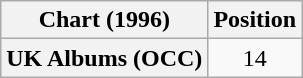<table class="wikitable plainrowheaders" style="text-align:center;">
<tr>
<th scope="col">Chart (1996)</th>
<th scope="col">Position</th>
</tr>
<tr>
<th scope="row">UK Albums (OCC)</th>
<td>14</td>
</tr>
</table>
